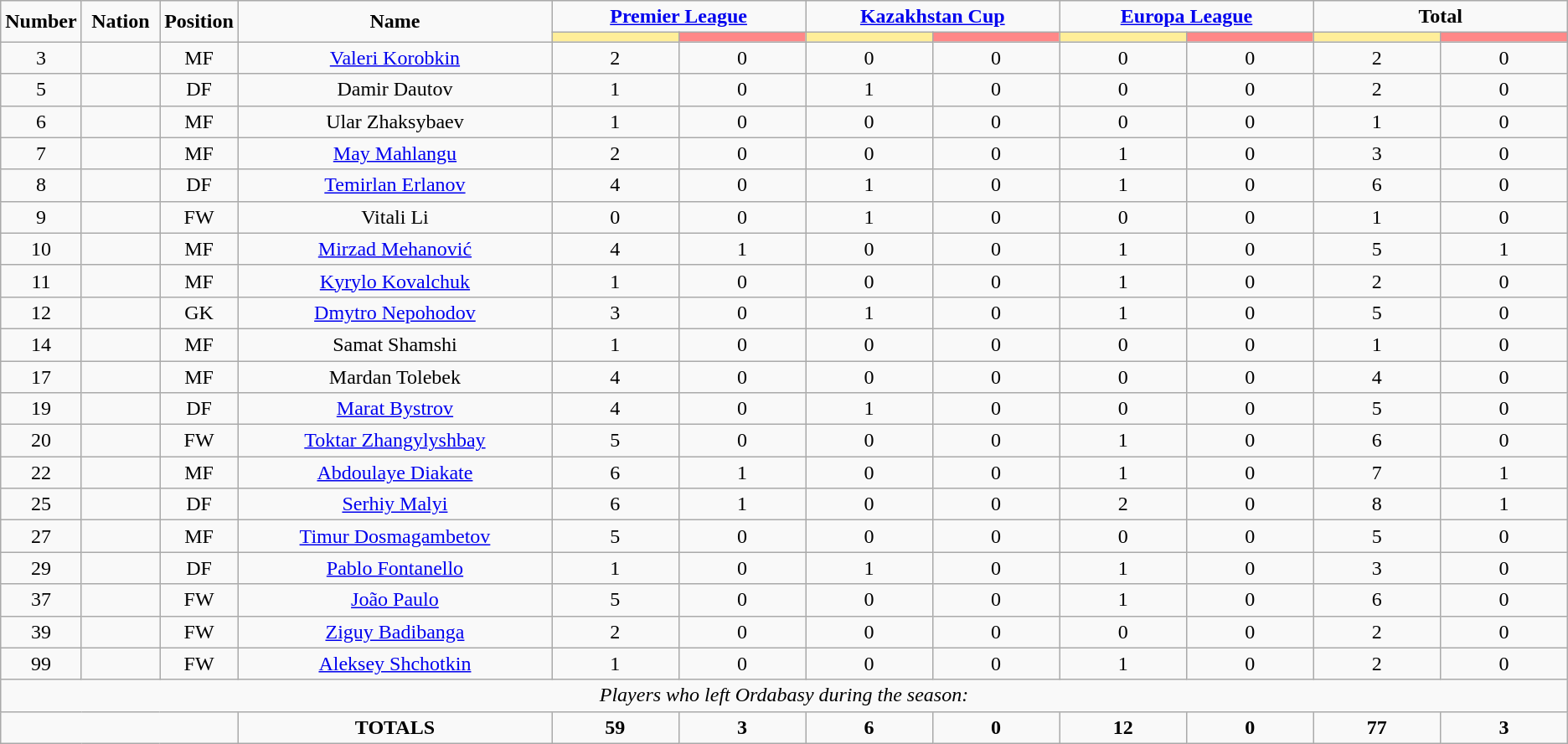<table class="wikitable" style="text-align:center;">
<tr>
<td rowspan="2"  style="width:5%; text-align:center;"><strong>Number</strong></td>
<td rowspan="2"  style="width:5%; text-align:center;"><strong>Nation</strong></td>
<td rowspan="2"  style="width:5%; text-align:center;"><strong>Position</strong></td>
<td rowspan="2"  style="width:20%; text-align:center;"><strong>Name</strong></td>
<td colspan="2" style="text-align:center;"><strong><a href='#'>Premier League</a></strong></td>
<td colspan="2" style="text-align:center;"><strong><a href='#'>Kazakhstan Cup</a></strong></td>
<td colspan="2" style="text-align:center;"><strong><a href='#'>Europa League</a></strong></td>
<td colspan="2" style="text-align:center;"><strong>Total</strong></td>
</tr>
<tr>
<th style="width:60px; background:#fe9;"></th>
<th style="width:60px; background:#ff8888;"></th>
<th style="width:60px; background:#fe9;"></th>
<th style="width:60px; background:#ff8888;"></th>
<th style="width:60px; background:#fe9;"></th>
<th style="width:60px; background:#ff8888;"></th>
<th style="width:60px; background:#fe9;"></th>
<th style="width:60px; background:#ff8888;"></th>
</tr>
<tr>
<td>3</td>
<td></td>
<td>MF</td>
<td><a href='#'>Valeri Korobkin</a></td>
<td>2</td>
<td>0</td>
<td>0</td>
<td>0</td>
<td>0</td>
<td>0</td>
<td>2</td>
<td>0</td>
</tr>
<tr>
<td>5</td>
<td></td>
<td>DF</td>
<td>Damir Dautov</td>
<td>1</td>
<td>0</td>
<td>1</td>
<td>0</td>
<td>0</td>
<td>0</td>
<td>2</td>
<td>0</td>
</tr>
<tr>
<td>6</td>
<td></td>
<td>MF</td>
<td>Ular Zhaksybaev</td>
<td>1</td>
<td>0</td>
<td>0</td>
<td>0</td>
<td>0</td>
<td>0</td>
<td>1</td>
<td>0</td>
</tr>
<tr>
<td>7</td>
<td></td>
<td>MF</td>
<td><a href='#'>May Mahlangu</a></td>
<td>2</td>
<td>0</td>
<td>0</td>
<td>0</td>
<td>1</td>
<td>0</td>
<td>3</td>
<td>0</td>
</tr>
<tr>
<td>8</td>
<td></td>
<td>DF</td>
<td><a href='#'>Temirlan Erlanov</a></td>
<td>4</td>
<td>0</td>
<td>1</td>
<td>0</td>
<td>1</td>
<td>0</td>
<td>6</td>
<td>0</td>
</tr>
<tr>
<td>9</td>
<td></td>
<td>FW</td>
<td>Vitali Li</td>
<td>0</td>
<td>0</td>
<td>1</td>
<td>0</td>
<td>0</td>
<td>0</td>
<td>1</td>
<td>0</td>
</tr>
<tr>
<td>10</td>
<td></td>
<td>MF</td>
<td><a href='#'>Mirzad Mehanović</a></td>
<td>4</td>
<td>1</td>
<td>0</td>
<td>0</td>
<td>1</td>
<td>0</td>
<td>5</td>
<td>1</td>
</tr>
<tr>
<td>11</td>
<td></td>
<td>MF</td>
<td><a href='#'>Kyrylo Kovalchuk</a></td>
<td>1</td>
<td>0</td>
<td>0</td>
<td>0</td>
<td>1</td>
<td>0</td>
<td>2</td>
<td>0</td>
</tr>
<tr>
<td>12</td>
<td></td>
<td>GK</td>
<td><a href='#'>Dmytro Nepohodov</a></td>
<td>3</td>
<td>0</td>
<td>1</td>
<td>0</td>
<td>1</td>
<td>0</td>
<td>5</td>
<td>0</td>
</tr>
<tr>
<td>14</td>
<td></td>
<td>MF</td>
<td>Samat Shamshi</td>
<td>1</td>
<td>0</td>
<td>0</td>
<td>0</td>
<td>0</td>
<td>0</td>
<td>1</td>
<td>0</td>
</tr>
<tr>
<td>17</td>
<td></td>
<td>MF</td>
<td>Mardan Tolebek</td>
<td>4</td>
<td>0</td>
<td>0</td>
<td>0</td>
<td>0</td>
<td>0</td>
<td>4</td>
<td>0</td>
</tr>
<tr>
<td>19</td>
<td></td>
<td>DF</td>
<td><a href='#'>Marat Bystrov</a></td>
<td>4</td>
<td>0</td>
<td>1</td>
<td>0</td>
<td>0</td>
<td>0</td>
<td>5</td>
<td>0</td>
</tr>
<tr>
<td>20</td>
<td></td>
<td>FW</td>
<td><a href='#'>Toktar Zhangylyshbay</a></td>
<td>5</td>
<td>0</td>
<td>0</td>
<td>0</td>
<td>1</td>
<td>0</td>
<td>6</td>
<td>0</td>
</tr>
<tr>
<td>22</td>
<td></td>
<td>MF</td>
<td><a href='#'>Abdoulaye Diakate</a></td>
<td>6</td>
<td>1</td>
<td>0</td>
<td>0</td>
<td>1</td>
<td>0</td>
<td>7</td>
<td>1</td>
</tr>
<tr>
<td>25</td>
<td></td>
<td>DF</td>
<td><a href='#'>Serhiy Malyi</a></td>
<td>6</td>
<td>1</td>
<td>0</td>
<td>0</td>
<td>2</td>
<td>0</td>
<td>8</td>
<td>1</td>
</tr>
<tr>
<td>27</td>
<td></td>
<td>MF</td>
<td><a href='#'>Timur Dosmagambetov</a></td>
<td>5</td>
<td>0</td>
<td>0</td>
<td>0</td>
<td>0</td>
<td>0</td>
<td>5</td>
<td>0</td>
</tr>
<tr>
<td>29</td>
<td></td>
<td>DF</td>
<td><a href='#'>Pablo Fontanello</a></td>
<td>1</td>
<td>0</td>
<td>1</td>
<td>0</td>
<td>1</td>
<td>0</td>
<td>3</td>
<td>0</td>
</tr>
<tr>
<td>37</td>
<td></td>
<td>FW</td>
<td><a href='#'>João Paulo</a></td>
<td>5</td>
<td>0</td>
<td>0</td>
<td>0</td>
<td>1</td>
<td>0</td>
<td>6</td>
<td>0</td>
</tr>
<tr>
<td>39</td>
<td></td>
<td>FW</td>
<td><a href='#'>Ziguy Badibanga</a></td>
<td>2</td>
<td>0</td>
<td>0</td>
<td>0</td>
<td>0</td>
<td>0</td>
<td>2</td>
<td>0</td>
</tr>
<tr>
<td>99</td>
<td></td>
<td>FW</td>
<td><a href='#'>Aleksey Shchotkin</a></td>
<td>1</td>
<td>0</td>
<td>0</td>
<td>0</td>
<td>1</td>
<td>0</td>
<td>2</td>
<td>0</td>
</tr>
<tr>
<td colspan="14"><em>Players who left Ordabasy during the season:</em></td>
</tr>
<tr>
<td colspan="3"></td>
<td><strong>TOTALS</strong></td>
<td><strong>59</strong></td>
<td><strong>3</strong></td>
<td><strong>6</strong></td>
<td><strong>0</strong></td>
<td><strong>12</strong></td>
<td><strong>0</strong></td>
<td><strong>77</strong></td>
<td><strong>3</strong></td>
</tr>
</table>
